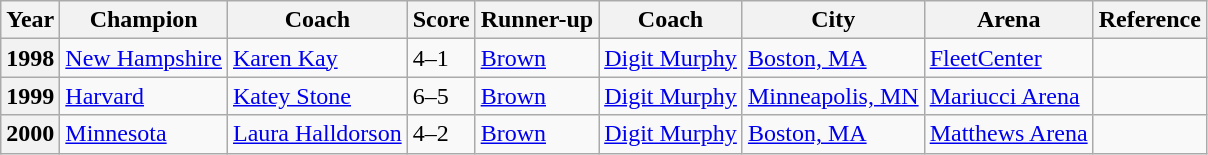<table class="wikitable">
<tr>
<th scope="col">Year</th>
<th scope="col">Champion</th>
<th scope="col">Coach</th>
<th scope="col">Score</th>
<th scope="col">Runner-up</th>
<th scope="col">Coach</th>
<th scope="col">City</th>
<th scope="col">Arena</th>
<th scope="col">Reference</th>
</tr>
<tr>
<th scope="row">1998</th>
<td><a href='#'>New Hampshire</a></td>
<td><a href='#'>Karen Kay</a></td>
<td>4–1</td>
<td><a href='#'>Brown</a></td>
<td><a href='#'>Digit Murphy</a></td>
<td><a href='#'>Boston, MA</a></td>
<td><a href='#'>FleetCenter</a></td>
<td></td>
</tr>
<tr>
<th scope="row">1999</th>
<td><a href='#'>Harvard</a></td>
<td><a href='#'>Katey Stone</a></td>
<td>6–5</td>
<td><a href='#'>Brown</a></td>
<td><a href='#'>Digit Murphy</a></td>
<td><a href='#'>Minneapolis, MN</a></td>
<td><a href='#'>Mariucci Arena</a></td>
<td></td>
</tr>
<tr>
<th scope="row">2000</th>
<td><a href='#'>Minnesota</a></td>
<td><a href='#'>Laura Halldorson</a></td>
<td>4–2</td>
<td><a href='#'>Brown</a></td>
<td><a href='#'>Digit Murphy</a></td>
<td><a href='#'>Boston, MA</a></td>
<td><a href='#'>Matthews Arena</a></td>
<td></td>
</tr>
</table>
